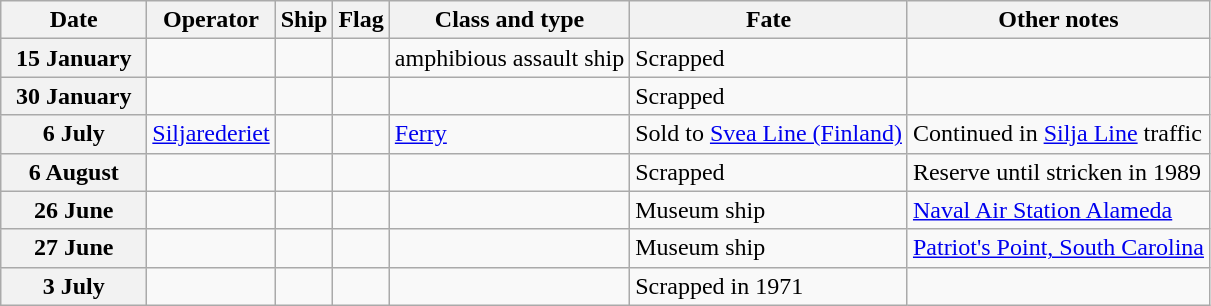<table Class="wikitable">
<tr>
<th width="90">Date</th>
<th>Operator</th>
<th>Ship</th>
<th>Flag</th>
<th>Class and type</th>
<th>Fate</th>
<th>Other notes</th>
</tr>
<tr ---->
<th>15 January</th>
<td></td>
<td><strong></strong></td>
<td></td>
<td> amphibious assault ship</td>
<td>Scrapped</td>
<td></td>
</tr>
<tr ---->
<th>30 January</th>
<td></td>
<td><strong></strong></td>
<td></td>
<td></td>
<td>Scrapped</td>
<td></td>
</tr>
<tr ---->
<th>6 July</th>
<td><a href='#'>Siljarederiet</a></td>
<td><strong></strong></td>
<td></td>
<td><a href='#'>Ferry</a></td>
<td>Sold to <a href='#'>Svea Line (Finland)</a></td>
<td>Continued in <a href='#'>Silja Line</a> traffic</td>
</tr>
<tr ---->
<th>6 August</th>
<td></td>
<td><strong></strong></td>
<td></td>
<td></td>
<td>Scrapped</td>
<td>Reserve until stricken in 1989</td>
</tr>
<tr ---->
<th>26 June</th>
<td></td>
<td><strong></strong></td>
<td></td>
<td></td>
<td>Museum ship</td>
<td><a href='#'>Naval Air Station Alameda</a></td>
</tr>
<tr ---->
<th>27 June</th>
<td></td>
<td><strong></strong></td>
<td></td>
<td></td>
<td>Museum ship</td>
<td><a href='#'>Patriot's Point, South Carolina</a></td>
</tr>
<tr ---->
<th>3 July</th>
<td></td>
<td><strong></strong></td>
<td></td>
<td></td>
<td>Scrapped in 1971</td>
<td></td>
</tr>
</table>
